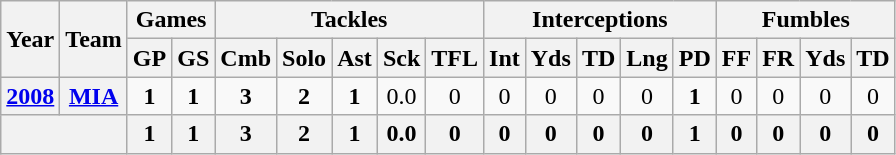<table class="wikitable" style="text-align:center">
<tr>
<th rowspan="2">Year</th>
<th rowspan="2">Team</th>
<th colspan="2">Games</th>
<th colspan="5">Tackles</th>
<th colspan="5">Interceptions</th>
<th colspan="4">Fumbles</th>
</tr>
<tr>
<th>GP</th>
<th>GS</th>
<th>Cmb</th>
<th>Solo</th>
<th>Ast</th>
<th>Sck</th>
<th>TFL</th>
<th>Int</th>
<th>Yds</th>
<th>TD</th>
<th>Lng</th>
<th>PD</th>
<th>FF</th>
<th>FR</th>
<th>Yds</th>
<th>TD</th>
</tr>
<tr>
<th><a href='#'>2008</a></th>
<th><a href='#'>MIA</a></th>
<td><strong>1</strong></td>
<td><strong>1</strong></td>
<td><strong>3</strong></td>
<td><strong>2</strong></td>
<td><strong>1</strong></td>
<td>0.0</td>
<td>0</td>
<td>0</td>
<td>0</td>
<td>0</td>
<td>0</td>
<td><strong>1</strong></td>
<td>0</td>
<td>0</td>
<td>0</td>
<td>0</td>
</tr>
<tr>
<th colspan="2"></th>
<th>1</th>
<th>1</th>
<th>3</th>
<th>2</th>
<th>1</th>
<th>0.0</th>
<th>0</th>
<th>0</th>
<th>0</th>
<th>0</th>
<th>0</th>
<th>1</th>
<th>0</th>
<th>0</th>
<th>0</th>
<th>0</th>
</tr>
</table>
